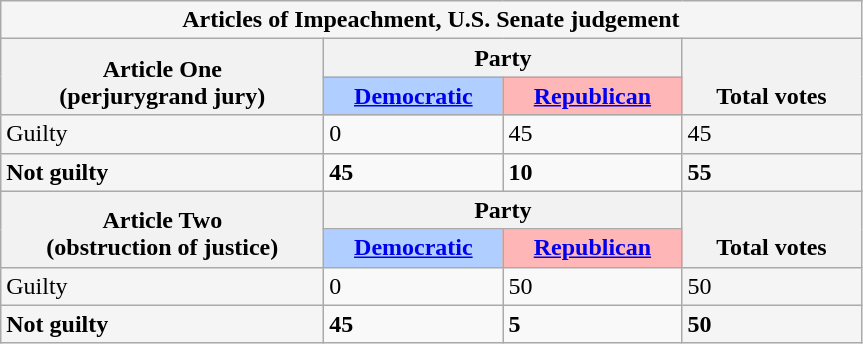<table class="wikitable">
<tr>
<th colspan=4 style="background:#f5f5f5">Articles of Impeachment, U.S. Senate judgement<br></th>
</tr>
<tr style="vertical-align:bottom;">
<th rowspan=2>Article One<br>(perjurygrand jury)</th>
<th colspan=2>Party</th>
<th rowspan=2>Total votes</th>
</tr>
<tr style="vertical-align:bottom;">
<th style="background:#b0ceff;"><a href='#'>Democratic</a></th>
<th style="background:#ffb6b6;"><a href='#'>Republican</a></th>
</tr>
<tr>
<td style="width: 13em; background:#F5F5F5">Guilty</td>
<td style="width: 7em;">0</td>
<td style="width: 7em;">45</td>
<td style="width: 7em; background:#F5F5F5">45</td>
</tr>
<tr>
<td style="background:#F5F5F5"><strong>Not guilty</strong></td>
<td><strong>45</strong></td>
<td><strong>10</strong></td>
<td style="background:#F5F5F5"><strong>55</strong></td>
</tr>
<tr style="vertical-align:bottom;">
<th rowspan=2>Article Two<br>(obstruction of justice)</th>
<th colspan=2>Party</th>
<th rowspan=2>Total votes</th>
</tr>
<tr style="vertical-align:bottom;">
<th style="background:#b0ceff;"><a href='#'>Democratic</a></th>
<th style="background:#ffb6b6;"><a href='#'>Republican</a></th>
</tr>
<tr>
<td style="width: 13em; background:#F5F5F5">Guilty</td>
<td style="width: 7em;">0</td>
<td style="width: 7em;">50</td>
<td style="width: 7em; background:#F5F5F5">50</td>
</tr>
<tr>
<td style="background:#F5F5F5"><strong>Not guilty</strong></td>
<td><strong>45</strong></td>
<td><strong>5</strong></td>
<td style="background:#F5F5F5"><strong>50</strong></td>
</tr>
</table>
